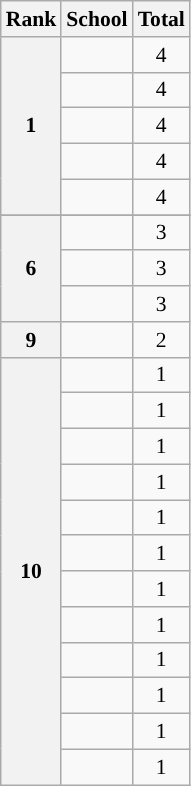<table class="wikitable sortable"  style="font-size:90%; text-align: center;">
<tr>
<th>Rank</th>
<th>School</th>
<th>Total</th>
</tr>
<tr>
<th rowspan="5">1</th>
<td style=><strong><a href='#'></a></strong></td>
<td>4</td>
</tr>
<tr>
<td style=><strong><a href='#'></a></strong></td>
<td>4</td>
</tr>
<tr>
<td><strong><a href='#'></a></strong></td>
<td>4</td>
</tr>
<tr>
<td style=><strong><a href='#'></a></strong></td>
<td>4</td>
</tr>
<tr>
<td style=><strong><a href='#'></a></strong></td>
<td>4</td>
</tr>
<tr>
</tr>
<tr>
<th rowspan="3">6</th>
<td style=><strong><a href='#'></a></strong></td>
<td>3</td>
</tr>
<tr>
<td><strong><a href='#'></a></strong></td>
<td>3</td>
</tr>
<tr>
<td><strong><a href='#'></a></strong></td>
<td>3</td>
</tr>
<tr>
<th>9</th>
<td style=><strong><a href='#'></a></strong></td>
<td>2</td>
</tr>
<tr>
<th rowspan="12">10</th>
<td style=><strong><a href='#'></a></strong></td>
<td>1</td>
</tr>
<tr>
<td style=><strong><a href='#'></a></strong></td>
<td>1</td>
</tr>
<tr>
<td style=><strong><a href='#'></a></strong></td>
<td>1</td>
</tr>
<tr>
<td style=><strong><a href='#'></a></strong></td>
<td>1</td>
</tr>
<tr>
<td style=><strong><a href='#'></a></strong></td>
<td>1</td>
</tr>
<tr>
<td style=><strong><a href='#'></a></strong></td>
<td>1</td>
</tr>
<tr>
<td style=><strong><a href='#'></a></strong></td>
<td>1</td>
</tr>
<tr>
<td style=><strong><a href='#'></a></strong></td>
<td>1</td>
</tr>
<tr>
<td style=><strong><a href='#'></a></strong></td>
<td>1</td>
</tr>
<tr>
<td style=><strong><a href='#'></a></strong></td>
<td>1</td>
</tr>
<tr>
<td style=><strong><a href='#'></a></strong></td>
<td>1</td>
</tr>
<tr>
<td style=><strong><a href='#'></a></strong></td>
<td>1</td>
</tr>
</table>
